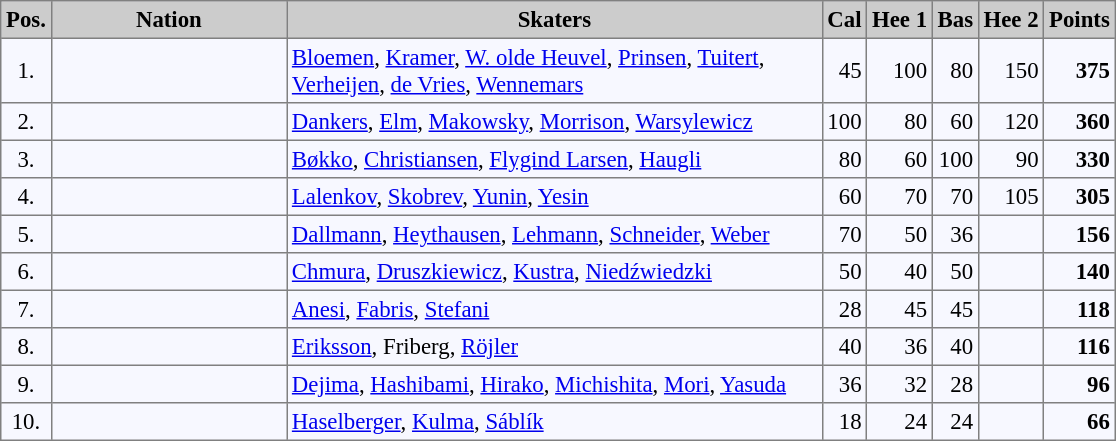<table bgcolor="#f7f8ff" cellpadding="3" cellspacing="0" border="1" style="font-size: 95%; border: gray solid 1px; border-collapse: collapse;">
<tr bgcolor="#CCCCCC">
<td align="center" width="10"><strong>Pos.</strong></td>
<td align="center" width="150"><strong>Nation</strong></td>
<td align="center" width="350"><strong>Skaters</strong></td>
<td align="center" width="20"><strong>Cal</strong></td>
<td align="center" width="20"><strong>Hee 1</strong></td>
<td align="center" width="20"><strong>Bas</strong></td>
<td align="center" width="20"><strong>Hee 2</strong></td>
<td align="center" width="20"><strong>Points</strong></td>
</tr>
<tr align="left">
<td align="center">1.</td>
<td></td>
<td><a href='#'>Bloemen</a>, <a href='#'>Kramer</a>, <a href='#'>W. olde Heuvel</a>, <a href='#'>Prinsen</a>, <a href='#'>Tuitert</a>, <a href='#'>Verheijen</a>, <a href='#'>de Vries</a>, <a href='#'>Wennemars</a></td>
<td align="right">45</td>
<td align="right">100</td>
<td align="right">80</td>
<td align="right">150</td>
<td align="right"><strong>375</strong></td>
</tr>
<tr align="left">
<td align="center">2.</td>
<td></td>
<td><a href='#'>Dankers</a>, <a href='#'>Elm</a>, <a href='#'>Makowsky</a>, <a href='#'>Morrison</a>, <a href='#'>Warsylewicz</a></td>
<td align="right">100</td>
<td align="right">80</td>
<td align="right">60</td>
<td align="right">120</td>
<td align="right"><strong>360</strong></td>
</tr>
<tr align="left">
<td align="center">3.</td>
<td></td>
<td><a href='#'>Bøkko</a>, <a href='#'>Christiansen</a>, <a href='#'>Flygind Larsen</a>, <a href='#'>Haugli</a></td>
<td align="right">80</td>
<td align="right">60</td>
<td align="right">100</td>
<td align="right">90</td>
<td align="right"><strong>330</strong></td>
</tr>
<tr align="left">
<td align="center">4.</td>
<td></td>
<td><a href='#'>Lalenkov</a>, <a href='#'>Skobrev</a>, <a href='#'>Yunin</a>, <a href='#'>Yesin</a></td>
<td align="right">60</td>
<td align="right">70</td>
<td align="right">70</td>
<td align="right">105</td>
<td align="right"><strong>305</strong></td>
</tr>
<tr align="left">
<td align="center">5.</td>
<td></td>
<td><a href='#'>Dallmann</a>, <a href='#'>Heythausen</a>, <a href='#'>Lehmann</a>, <a href='#'>Schneider</a>, <a href='#'>Weber</a></td>
<td align="right">70</td>
<td align="right">50</td>
<td align="right">36</td>
<td align="right"></td>
<td align="right"><strong>156</strong></td>
</tr>
<tr align="left">
<td align="center">6.</td>
<td></td>
<td><a href='#'>Chmura</a>, <a href='#'>Druszkiewicz</a>, <a href='#'>Kustra</a>, <a href='#'>Niedźwiedzki</a></td>
<td align="right">50</td>
<td align="right">40</td>
<td align="right">50</td>
<td align="right"></td>
<td align="right"><strong>140</strong></td>
</tr>
<tr align="left">
<td align="center">7.</td>
<td></td>
<td><a href='#'>Anesi</a>, <a href='#'>Fabris</a>, <a href='#'>Stefani</a></td>
<td align="right">28</td>
<td align="right">45</td>
<td align="right">45</td>
<td align="right"></td>
<td align="right"><strong>118</strong></td>
</tr>
<tr align="left">
<td align="center">8.</td>
<td></td>
<td><a href='#'>Eriksson</a>, Friberg, <a href='#'>Röjler</a></td>
<td align="right">40</td>
<td align="right">36</td>
<td align="right">40</td>
<td align="right"></td>
<td align="right"><strong>116</strong></td>
</tr>
<tr align="left">
<td align="center">9.</td>
<td></td>
<td><a href='#'>Dejima</a>, <a href='#'>Hashibami</a>, <a href='#'>Hirako</a>, <a href='#'>Michishita</a>, <a href='#'>Mori</a>, <a href='#'>Yasuda</a></td>
<td align="right">36</td>
<td align="right">32</td>
<td align="right">28</td>
<td align="right"></td>
<td align="right"><strong>96</strong></td>
</tr>
<tr align="left">
<td align="center">10.</td>
<td></td>
<td><a href='#'>Haselberger</a>, <a href='#'>Kulma</a>, <a href='#'>Sáblík</a></td>
<td align="right">18</td>
<td align="right">24</td>
<td align="right">24</td>
<td align="right"></td>
<td align="right"><strong>66</strong><br></td>
</tr>
</table>
